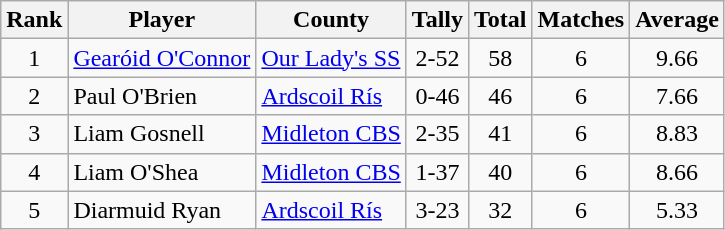<table class="wikitable">
<tr>
<th>Rank</th>
<th>Player</th>
<th>County</th>
<th>Tally</th>
<th>Total</th>
<th>Matches</th>
<th>Average</th>
</tr>
<tr>
<td rowspan=1 align=center>1</td>
<td><a href='#'>Gearóid O'Connor</a></td>
<td><a href='#'>Our Lady's SS</a></td>
<td align=center>2-52</td>
<td align=center>58</td>
<td align=center>6</td>
<td align=center>9.66</td>
</tr>
<tr>
<td rowspan=1 align=center>2</td>
<td>Paul O'Brien</td>
<td><a href='#'>Ardscoil Rís</a></td>
<td align=center>0-46</td>
<td align=center>46</td>
<td align=center>6</td>
<td align=center>7.66</td>
</tr>
<tr>
<td rowspan=1 align=center>3</td>
<td>Liam Gosnell</td>
<td><a href='#'>Midleton CBS</a></td>
<td align=center>2-35</td>
<td align=center>41</td>
<td align=center>6</td>
<td align=center>8.83</td>
</tr>
<tr>
<td rowspan=1 align=center>4</td>
<td>Liam O'Shea</td>
<td><a href='#'>Midleton CBS</a></td>
<td align=center>1-37</td>
<td align=center>40</td>
<td align=center>6</td>
<td align=center>8.66</td>
</tr>
<tr>
<td rowspan=1 align=center>5</td>
<td>Diarmuid Ryan</td>
<td><a href='#'>Ardscoil Rís</a></td>
<td align=center>3-23</td>
<td align=center>32</td>
<td align=center>6</td>
<td align=center>5.33</td>
</tr>
</table>
